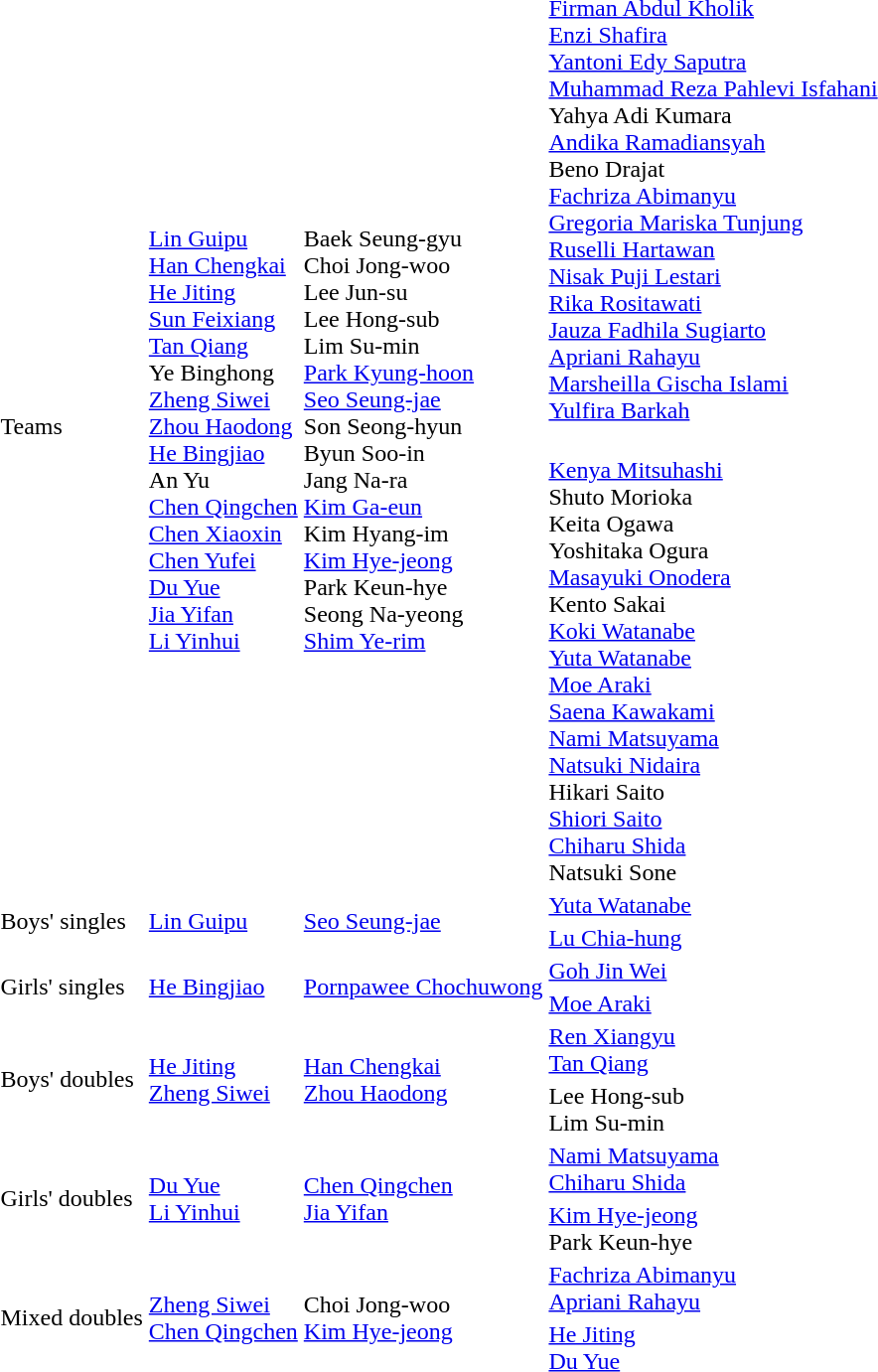<table>
<tr>
<td rowspan=2>Teams<br></td>
<td rowspan=2> <br> <a href='#'>Lin Guipu</a><br><a href='#'>Han Chengkai</a><br><a href='#'>He Jiting</a><br><a href='#'>Sun Feixiang</a><br><a href='#'>Tan Qiang</a><br>Ye Binghong<br><a href='#'>Zheng Siwei</a><br><a href='#'>Zhou Haodong</a><br><a href='#'>He Bingjiao</a><br>An Yu<br><a href='#'>Chen Qingchen</a><br><a href='#'>Chen Xiaoxin</a><br><a href='#'>Chen Yufei</a><br><a href='#'>Du Yue</a><br><a href='#'>Jia Yifan</a><br><a href='#'>Li Yinhui</a></td>
<td rowspan=2> <br>Baek Seung-gyu<br>Choi Jong-woo<br>Lee Jun-su<br>Lee Hong-sub<br>Lim Su-min<br><a href='#'>Park Kyung-hoon</a><br><a href='#'>Seo Seung-jae</a><br>Son Seong-hyun<br>Byun Soo-in<br>Jang Na-ra<br><a href='#'>Kim Ga-eun</a><br>Kim Hyang-im<br><a href='#'>Kim Hye-jeong</a><br>Park Keun-hye<br>Seong Na-yeong<br><a href='#'>Shim Ye-rim</a></td>
<td> <br> <a href='#'>Firman Abdul Kholik</a><br><a href='#'>Enzi Shafira</a><br><a href='#'>Yantoni Edy Saputra</a><br><a href='#'>Muhammad Reza Pahlevi Isfahani</a><br>Yahya Adi Kumara<br><a href='#'>Andika Ramadiansyah</a><br>Beno Drajat<br><a href='#'>Fachriza Abimanyu</a><br><a href='#'>Gregoria Mariska Tunjung</a><br><a href='#'>Ruselli Hartawan</a><br><a href='#'>Nisak Puji Lestari</a><br><a href='#'>Rika Rositawati</a><br><a href='#'>Jauza Fadhila Sugiarto</a><br><a href='#'>Apriani Rahayu</a><br><a href='#'>Marsheilla Gischa Islami</a><br><a href='#'>Yulfira Barkah</a></td>
</tr>
<tr>
<td> <br> <a href='#'>Kenya Mitsuhashi</a><br>Shuto Morioka<br>Keita Ogawa<br>Yoshitaka Ogura<br><a href='#'>Masayuki Onodera</a><br>Kento Sakai<br><a href='#'>Koki Watanabe</a><br><a href='#'>Yuta Watanabe</a><br><a href='#'>Moe Araki</a><br><a href='#'>Saena Kawakami</a><br><a href='#'>Nami Matsuyama</a><br><a href='#'>Natsuki Nidaira</a><br>Hikari Saito<br><a href='#'>Shiori Saito</a><br><a href='#'>Chiharu Shida</a><br>Natsuki Sone</td>
</tr>
<tr>
<td rowspan=2>Boys' singles<br></td>
<td rowspan=2> <a href='#'>Lin Guipu</a></td>
<td rowspan=2> <a href='#'>Seo Seung-jae</a></td>
<td> <a href='#'>Yuta Watanabe</a></td>
</tr>
<tr>
<td> <a href='#'>Lu Chia-hung</a></td>
</tr>
<tr>
<td rowspan=2>Girls' singles<br></td>
<td rowspan=2> <a href='#'>He Bingjiao</a></td>
<td rowspan=2> <a href='#'>Pornpawee Chochuwong</a></td>
<td> <a href='#'>Goh Jin Wei</a></td>
</tr>
<tr>
<td> <a href='#'>Moe Araki</a></td>
</tr>
<tr>
<td rowspan=2>Boys' doubles<br></td>
<td rowspan=2> <a href='#'>He Jiting</a><br> <a href='#'>Zheng Siwei</a></td>
<td rowspan=2> <a href='#'>Han Chengkai</a><br> <a href='#'>Zhou Haodong</a></td>
<td> <a href='#'>Ren Xiangyu</a><br> <a href='#'>Tan Qiang</a></td>
</tr>
<tr>
<td> Lee Hong-sub<br> Lim Su-min</td>
</tr>
<tr>
<td rowspan=2>Girls' doubles<br></td>
<td rowspan=2> <a href='#'>Du Yue</a><br> <a href='#'>Li Yinhui</a></td>
<td rowspan=2> <a href='#'>Chen Qingchen</a><br> <a href='#'>Jia Yifan</a></td>
<td> <a href='#'>Nami Matsuyama</a><br> <a href='#'>Chiharu Shida</a></td>
</tr>
<tr>
<td> <a href='#'>Kim Hye-jeong</a><br> Park Keun-hye</td>
</tr>
<tr>
<td rowspan=2>Mixed doubles<br></td>
<td rowspan=2> <a href='#'>Zheng Siwei</a><br> <a href='#'>Chen Qingchen</a></td>
<td rowspan=2> Choi Jong-woo<br> <a href='#'>Kim Hye-jeong</a></td>
<td> <a href='#'>Fachriza Abimanyu</a><br> <a href='#'>Apriani Rahayu</a></td>
</tr>
<tr>
<td> <a href='#'>He Jiting</a><br> <a href='#'>Du Yue</a></td>
</tr>
</table>
